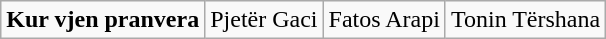<table class="wikitable">
<tr>
<td><strong>Kur vjen pranvera</strong></td>
<td>Pjetër Gaci</td>
<td>Fatos Arapi</td>
<td>Tonin Tërshana</td>
</tr>
</table>
